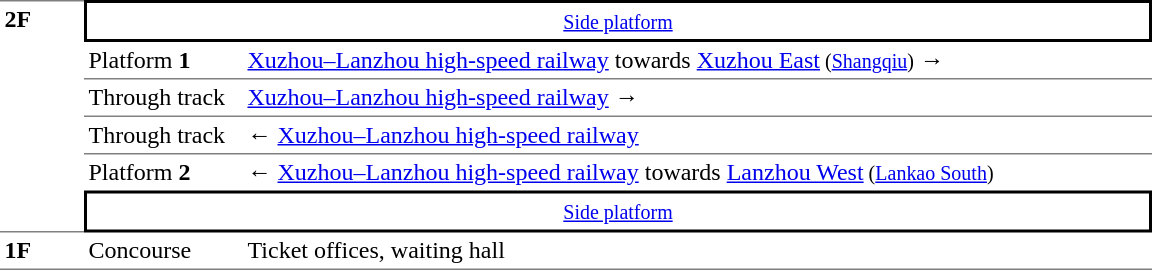<table table border=0 cellspacing=0 cellpadding=3>
<tr>
<td style="border-top:solid 1px gray;border-bottom:solid 1px gray;" width=50 rowspan=6 valign=top><strong>2F</strong></td>
<td style="border-top:solid 2px black;border-right:solid 2px black;border-left:solid 2px black;border-bottom:solid 2px black;text-align:center;" colspan=2><small><a href='#'>Side platform</a></small></td>
</tr>
<tr>
<td style="border-bottom:solid 1px gray;" width=100>Platform <strong>1</strong></td>
<td style="border-bottom:solid 1px gray;" width=600> <a href='#'>Xuzhou–Lanzhou high-speed railway</a> towards <a href='#'>Xuzhou East</a><small> (<a href='#'>Shangqiu</a>)</small> →</td>
</tr>
<tr>
<td style="border-bottom:solid 1px gray;">Through track</td>
<td style="border-bottom:solid 1px gray;"> <a href='#'>Xuzhou–Lanzhou high-speed railway</a> →</td>
</tr>
<tr>
<td style="border-bottom:solid 1px gray;">Through track</td>
<td style="border-bottom:solid 1px gray;">← <a href='#'>Xuzhou–Lanzhou high-speed railway</a></td>
</tr>
<tr>
<td>Platform <strong>2</strong></td>
<td>← <a href='#'>Xuzhou–Lanzhou high-speed railway</a> towards <a href='#'>Lanzhou West</a><small> (<a href='#'>Lankao South</a>)</small></td>
</tr>
<tr>
<td style="border-top:solid 2px black;border-right:solid 2px black;border-left:solid 2px black;border-bottom:solid 2px black;text-align:center;" colspan=2><small><a href='#'>Side platform</a></small></td>
</tr>
<tr>
<td style="border-bottom:solid 1px gray;vertical-align:top;"><strong>1F</strong></td>
<td style="border-bottom:solid 1px gray;vertical-align:top;">Concourse</td>
<td style="border-bottom:solid 1px gray;vertical-align:top;">Ticket offices, waiting hall</td>
</tr>
</table>
